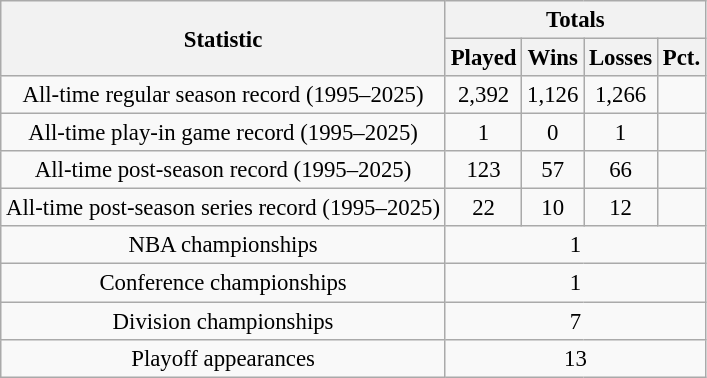<table class="wikitable" style="text-align:center; font-size:95%">
<tr>
<th rowspan="2">Statistic</th>
<th colspan="4">Totals</th>
</tr>
<tr>
<th>Played</th>
<th>Wins</th>
<th>Losses</th>
<th>Pct.</th>
</tr>
<tr>
<td>All-time regular season record (1995–2025)</td>
<td>2,392</td>
<td>1,126</td>
<td>1,266</td>
<td></td>
</tr>
<tr>
<td>All-time play-in game record (1995–2025)</td>
<td>1</td>
<td>0</td>
<td>1</td>
<td></td>
</tr>
<tr>
<td>All-time post-season record (1995–2025)</td>
<td>123</td>
<td>57</td>
<td>66</td>
<td></td>
</tr>
<tr>
<td>All-time post-season series record (1995–2025)</td>
<td>22</td>
<td>10</td>
<td>12</td>
<td></td>
</tr>
<tr>
<td>NBA championships</td>
<td colspan="4">1</td>
</tr>
<tr>
<td>Conference championships</td>
<td colspan="4">1</td>
</tr>
<tr>
<td>Division championships</td>
<td colspan="4">7</td>
</tr>
<tr>
<td>Playoff appearances</td>
<td colspan="4">13</td>
</tr>
</table>
